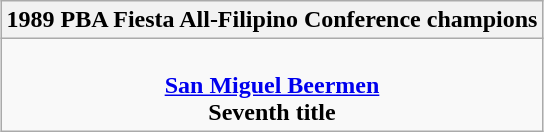<table class=wikitable style="text-align:center; margin:auto">
<tr>
<th>1989 PBA Fiesta All-Filipino Conference champions</th>
</tr>
<tr>
<td><br> <strong><a href='#'>San Miguel Beermen</a></strong> <br> <strong>Seventh title</strong></td>
</tr>
</table>
